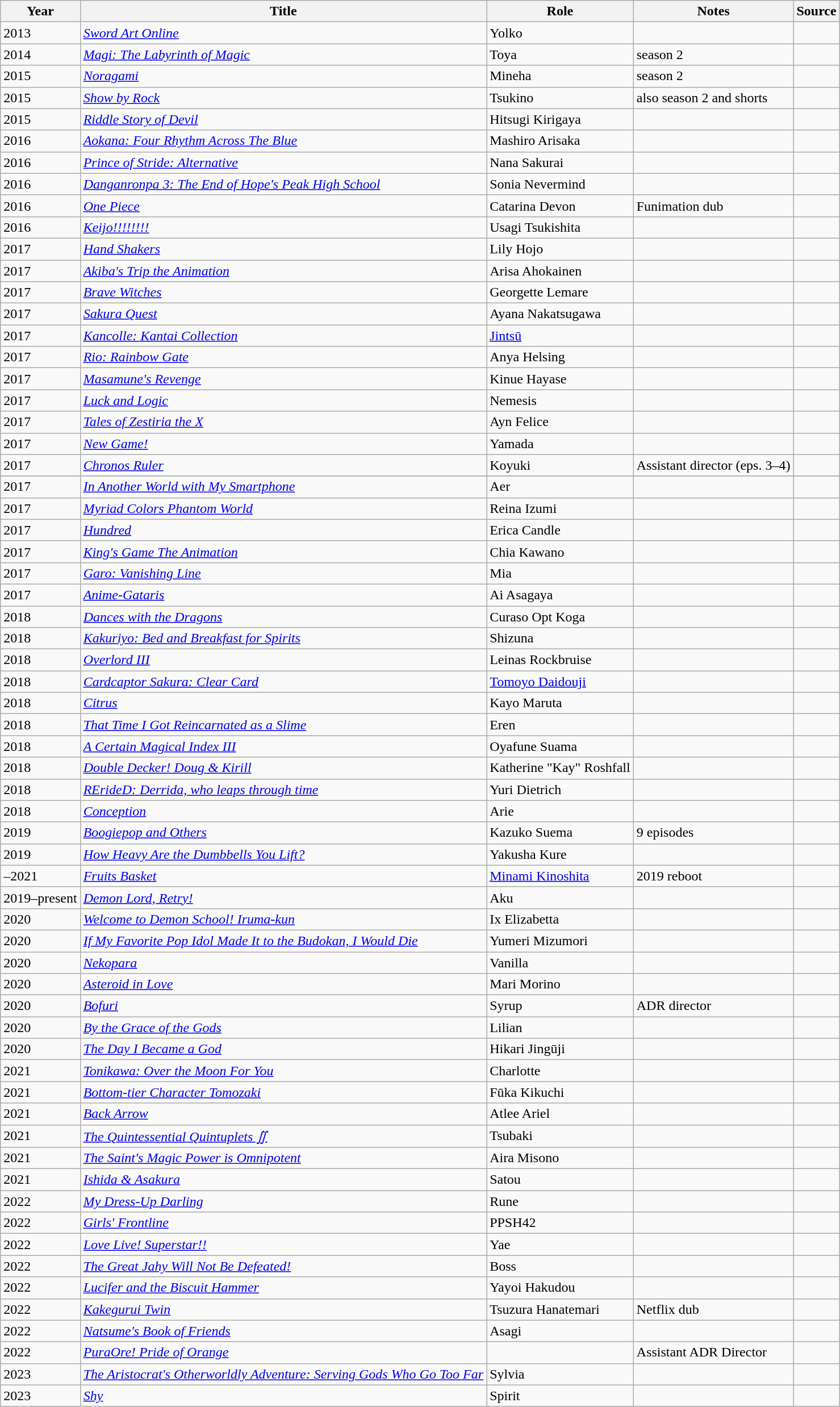<table class="wikitable sortable plainrowheaders">
<tr>
<th>Year</th>
<th>Title</th>
<th>Role</th>
<th class="unsortable">Notes</th>
<th class="unsortable">Source</th>
</tr>
<tr>
<td>2013</td>
<td><em><a href='#'>Sword Art Online</a></em></td>
<td>Yolko</td>
<td></td>
<td></td>
</tr>
<tr>
<td>2014</td>
<td><em><a href='#'>Magi: The Labyrinth of Magic</a></em></td>
<td>Toya</td>
<td>season 2</td>
<td></td>
</tr>
<tr>
<td>2015</td>
<td><em><a href='#'>Noragami</a></em></td>
<td>Mineha</td>
<td>season 2</td>
<td></td>
</tr>
<tr>
<td>2015</td>
<td><a href='#'><em>Show by Rock</em></a></td>
<td>Tsukino</td>
<td>also season 2 and shorts</td>
<td></td>
</tr>
<tr>
<td>2015</td>
<td><em><a href='#'>Riddle Story of Devil</a></em></td>
<td>Hitsugi Kirigaya</td>
<td></td>
<td></td>
</tr>
<tr>
<td>2016</td>
<td><em><a href='#'>Aokana: Four Rhythm Across The Blue</a></em></td>
<td>Mashiro Arisaka</td>
<td></td>
<td></td>
</tr>
<tr>
<td>2016</td>
<td><em><a href='#'>Prince of Stride: Alternative</a></em></td>
<td>Nana Sakurai</td>
<td></td>
<td></td>
</tr>
<tr>
<td>2016</td>
<td><em><a href='#'>Danganronpa 3: The End of Hope's Peak High School</a></em></td>
<td>Sonia Nevermind</td>
<td></td>
<td></td>
</tr>
<tr>
<td>2016</td>
<td><em><a href='#'>One Piece</a></em></td>
<td>Catarina Devon</td>
<td>Funimation dub</td>
<td></td>
</tr>
<tr>
<td>2016</td>
<td><em><a href='#'>Keijo!!!!!!!!</a></em></td>
<td>Usagi Tsukishita</td>
<td></td>
<td></td>
</tr>
<tr>
<td>2017</td>
<td><em><a href='#'>Hand Shakers</a></em></td>
<td>Lily Hojo</td>
<td></td>
<td></td>
</tr>
<tr>
<td>2017</td>
<td><a href='#'><em>Akiba's Trip the Animation</em></a></td>
<td>Arisa Ahokainen</td>
<td></td>
<td></td>
</tr>
<tr>
<td>2017</td>
<td><em><a href='#'>Brave Witches</a></em></td>
<td>Georgette Lemare</td>
<td></td>
<td></td>
</tr>
<tr>
<td>2017</td>
<td><em><a href='#'>Sakura Quest</a></em></td>
<td>Ayana Nakatsugawa</td>
<td></td>
<td></td>
</tr>
<tr>
<td>2017</td>
<td><em><a href='#'>Kancolle: Kantai Collection</a></em></td>
<td><a href='#'>Jintsū</a></td>
<td></td>
<td></td>
</tr>
<tr>
<td>2017</td>
<td><a href='#'><em>Rio: Rainbow Gate</em></a></td>
<td>Anya Helsing</td>
<td></td>
<td></td>
</tr>
<tr>
<td>2017</td>
<td><a href='#'><em>Masamune's Revenge</em></a></td>
<td>Kinue Hayase</td>
<td></td>
<td></td>
</tr>
<tr>
<td>2017</td>
<td><em><a href='#'>Luck and Logic</a></em></td>
<td>Nemesis</td>
<td></td>
<td></td>
</tr>
<tr>
<td>2017</td>
<td><em><a href='#'>Tales of Zestiria the X</a></em></td>
<td>Ayn Felice</td>
<td></td>
<td></td>
</tr>
<tr>
<td>2017</td>
<td><em><a href='#'>New Game!</a></em></td>
<td>Yamada</td>
<td></td>
<td></td>
</tr>
<tr>
<td>2017</td>
<td><em><a href='#'>Chronos Ruler</a></em></td>
<td>Koyuki</td>
<td>Assistant director (eps. 3–4)</td>
<td></td>
</tr>
<tr>
</tr>
<tr>
<td>2017</td>
<td><em><a href='#'>In Another World with My Smartphone</a></em></td>
<td>Aer</td>
<td></td>
<td></td>
</tr>
<tr>
<td>2017</td>
<td><em><a href='#'>Myriad Colors Phantom World</a></em></td>
<td>Reina Izumi</td>
<td></td>
<td></td>
</tr>
<tr>
<td>2017</td>
<td><em><a href='#'>Hundred</a></em></td>
<td>Erica Candle</td>
<td></td>
<td></td>
</tr>
<tr>
<td>2017</td>
<td><em><a href='#'>King's Game The Animation</a></em></td>
<td>Chia Kawano</td>
<td></td>
<td></td>
</tr>
<tr>
<td>2017</td>
<td><em><a href='#'>Garo: Vanishing Line</a></em></td>
<td>Mia</td>
<td></td>
<td></td>
</tr>
<tr>
<td>2017</td>
<td><em><a href='#'>Anime-Gataris</a></em></td>
<td>Ai Asagaya</td>
<td></td>
<td></td>
</tr>
<tr>
<td>2018</td>
<td><em><a href='#'>Dances with the Dragons</a></em></td>
<td>Curaso Opt Koga</td>
<td></td>
<td></td>
</tr>
<tr>
<td>2018</td>
<td><em><a href='#'>Kakuriyo: Bed and Breakfast for Spirits</a></em></td>
<td>Shizuna</td>
<td></td>
<td></td>
</tr>
<tr>
<td>2018</td>
<td><em><a href='#'>Overlord III</a></em></td>
<td>Leinas Rockbruise</td>
<td></td>
<td></td>
</tr>
<tr>
<td>2018</td>
<td><em><a href='#'>Cardcaptor Sakura: Clear Card</a></em></td>
<td><a href='#'>Tomoyo Daidouji</a></td>
<td></td>
<td></td>
</tr>
<tr>
<td>2018</td>
<td><em><a href='#'>Citrus</a></em></td>
<td>Kayo Maruta</td>
<td></td>
<td></td>
</tr>
<tr>
<td>2018</td>
<td><em><a href='#'>That Time I Got Reincarnated as a Slime</a></em></td>
<td>Eren</td>
<td></td>
<td></td>
</tr>
<tr>
<td>2018</td>
<td><em><a href='#'>A Certain Magical Index III</a></em></td>
<td>Oyafune Suama</td>
<td></td>
<td></td>
</tr>
<tr>
<td>2018</td>
<td><em><a href='#'>Double Decker! Doug & Kirill</a></em></td>
<td>Katherine "Kay" Roshfall</td>
<td></td>
<td></td>
</tr>
<tr>
<td>2018</td>
<td><em><a href='#'>RErideD: Derrida, who leaps through time</a></em></td>
<td>Yuri Dietrich</td>
<td></td>
<td></td>
</tr>
<tr>
<td>2018</td>
<td><em><a href='#'>Conception</a></em></td>
<td>Arie</td>
<td></td>
<td></td>
</tr>
<tr>
<td>2019</td>
<td><em><a href='#'>Boogiepop and Others</a></em></td>
<td>Kazuko Suema</td>
<td>9 episodes</td>
<td></td>
</tr>
<tr>
<td>2019</td>
<td><em><a href='#'>How Heavy Are the Dumbbells You Lift?</a></em></td>
<td>Yakusha Kure</td>
<td></td>
<td></td>
</tr>
<tr>
<td>–2021</td>
<td><em><a href='#'>Fruits Basket</a></em></td>
<td><a href='#'>Minami Kinoshita</a></td>
<td>2019 reboot</td>
<td></td>
</tr>
<tr>
<td>2019–present</td>
<td><em><a href='#'>Demon Lord, Retry!</a></em></td>
<td>Aku</td>
<td></td>
<td></td>
</tr>
<tr>
<td>2020</td>
<td><em><a href='#'>Welcome to Demon School! Iruma-kun</a></em></td>
<td>Ix Elizabetta</td>
<td></td>
<td></td>
</tr>
<tr>
<td>2020</td>
<td><em><a href='#'>If My Favorite Pop Idol Made It to the Budokan, I Would Die</a></em></td>
<td>Yumeri Mizumori</td>
<td></td>
<td></td>
</tr>
<tr>
<td>2020</td>
<td><em><a href='#'>Nekopara</a></em></td>
<td>Vanilla</td>
<td></td>
<td></td>
</tr>
<tr>
<td>2020</td>
<td><em><a href='#'>Asteroid in Love</a></em></td>
<td>Mari Morino</td>
<td></td>
<td></td>
</tr>
<tr>
<td>2020</td>
<td><em><a href='#'>Bofuri</a></em></td>
<td>Syrup</td>
<td>ADR director</td>
<td></td>
</tr>
<tr>
<td>2020</td>
<td><em><a href='#'>By the Grace of the Gods</a></em></td>
<td>Lilian</td>
<td></td>
<td></td>
</tr>
<tr>
<td>2020</td>
<td><em><a href='#'>The Day I Became a God</a></em></td>
<td>Hikari Jingūji</td>
<td></td>
<td></td>
</tr>
<tr>
<td>2021</td>
<td><em><a href='#'>Tonikawa: Over the Moon For You</a></em></td>
<td>Charlotte</td>
<td></td>
<td></td>
</tr>
<tr>
<td>2021</td>
<td><em><a href='#'>Bottom-tier Character Tomozaki</a></em></td>
<td>Fūka Kikuchi</td>
<td></td>
<td></td>
</tr>
<tr>
<td>2021</td>
<td><em><a href='#'>Back Arrow</a></em></td>
<td>Atlee Ariel</td>
<td></td>
<td></td>
</tr>
<tr>
<td>2021</td>
<td><em><a href='#'>The Quintessential Quintuplets ∬</a></em></td>
<td>Tsubaki</td>
<td></td>
<td></td>
</tr>
<tr>
<td>2021</td>
<td><em><a href='#'>The Saint's Magic Power is Omnipotent</a></em></td>
<td>Aira Misono</td>
<td></td>
<td></td>
</tr>
<tr>
<td>2021</td>
<td><em><a href='#'>Ishida & Asakura</a></em></td>
<td>Satou</td>
<td></td>
<td></td>
</tr>
<tr>
<td>2022</td>
<td><em><a href='#'>My Dress-Up Darling</a></em></td>
<td>Rune</td>
<td></td>
<td></td>
</tr>
<tr>
<td>2022</td>
<td><em><a href='#'>Girls' Frontline</a></em></td>
<td>PPSH42</td>
<td></td>
<td></td>
</tr>
<tr>
<td>2022</td>
<td><em><a href='#'>Love Live! Superstar!!</a></em></td>
<td>Yae</td>
<td></td>
<td></td>
</tr>
<tr>
<td>2022</td>
<td><em><a href='#'>The Great Jahy Will Not Be Defeated!</a></em></td>
<td>Boss</td>
<td></td>
<td></td>
</tr>
<tr>
<td>2022</td>
<td><em><a href='#'>Lucifer and the Biscuit Hammer</a></em></td>
<td>Yayoi Hakudou</td>
<td></td>
<td></td>
</tr>
<tr>
<td>2022</td>
<td><em><a href='#'>Kakegurui Twin</a></em></td>
<td>Tsuzura Hanatemari</td>
<td>Netflix dub</td>
<td></td>
</tr>
<tr>
<td>2022</td>
<td><em><a href='#'>Natsume's Book of Friends</a></em></td>
<td>Asagi</td>
<td></td>
<td></td>
</tr>
<tr>
<td>2022</td>
<td><em><a href='#'>PuraOre! Pride of Orange</a></em></td>
<td></td>
<td>Assistant ADR Director</td>
<td></td>
</tr>
<tr>
<td>2023</td>
<td><em><a href='#'>The Aristocrat's Otherworldly Adventure: Serving Gods Who Go Too Far</a></em></td>
<td>Sylvia</td>
<td></td>
<td></td>
</tr>
<tr>
<td>2023</td>
<td><em><a href='#'>Shy</a></em></td>
<td>Spirit</td>
<td></td>
<td></td>
</tr>
</table>
